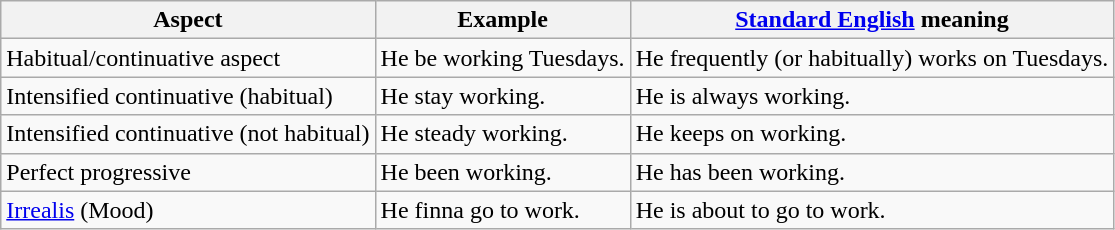<table class="wikitable">
<tr>
<th>Aspect</th>
<th>Example</th>
<th><a href='#'>Standard English</a> meaning</th>
</tr>
<tr>
<td>Habitual/continuative aspect</td>
<td>He be working Tuesdays.</td>
<td>He frequently (or habitually) works on Tuesdays.</td>
</tr>
<tr>
<td>Intensified continuative (habitual)</td>
<td>He stay working.</td>
<td>He is always working.</td>
</tr>
<tr>
<td>Intensified continuative (not habitual)</td>
<td>He steady working.</td>
<td>He keeps on working.</td>
</tr>
<tr>
<td>Perfect progressive</td>
<td>He been working.</td>
<td>He has been working.</td>
</tr>
<tr>
<td><a href='#'>Irrealis</a> (Mood)</td>
<td>He finna go to work.</td>
<td>He is about to go to work.</td>
</tr>
</table>
